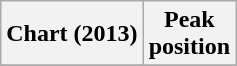<table class="wikitable plainrowheaders" style="text-align:center">
<tr>
<th scope="col">Chart (2013)</th>
<th scope="col">Peak<br>position</th>
</tr>
<tr>
</tr>
</table>
